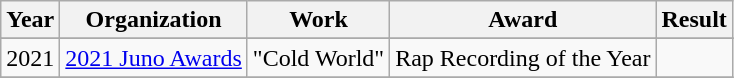<table class="wikitable plainrowheaders">
<tr>
<th>Year</th>
<th>Organization</th>
<th>Work</th>
<th>Award</th>
<th>Result</th>
</tr>
<tr>
</tr>
<tr>
<td>2021</td>
<td><a href='#'>2021 Juno Awards</a></td>
<td>"Cold World"</td>
<td>Rap Recording of the Year</td>
<td></td>
</tr>
<tr>
</tr>
</table>
